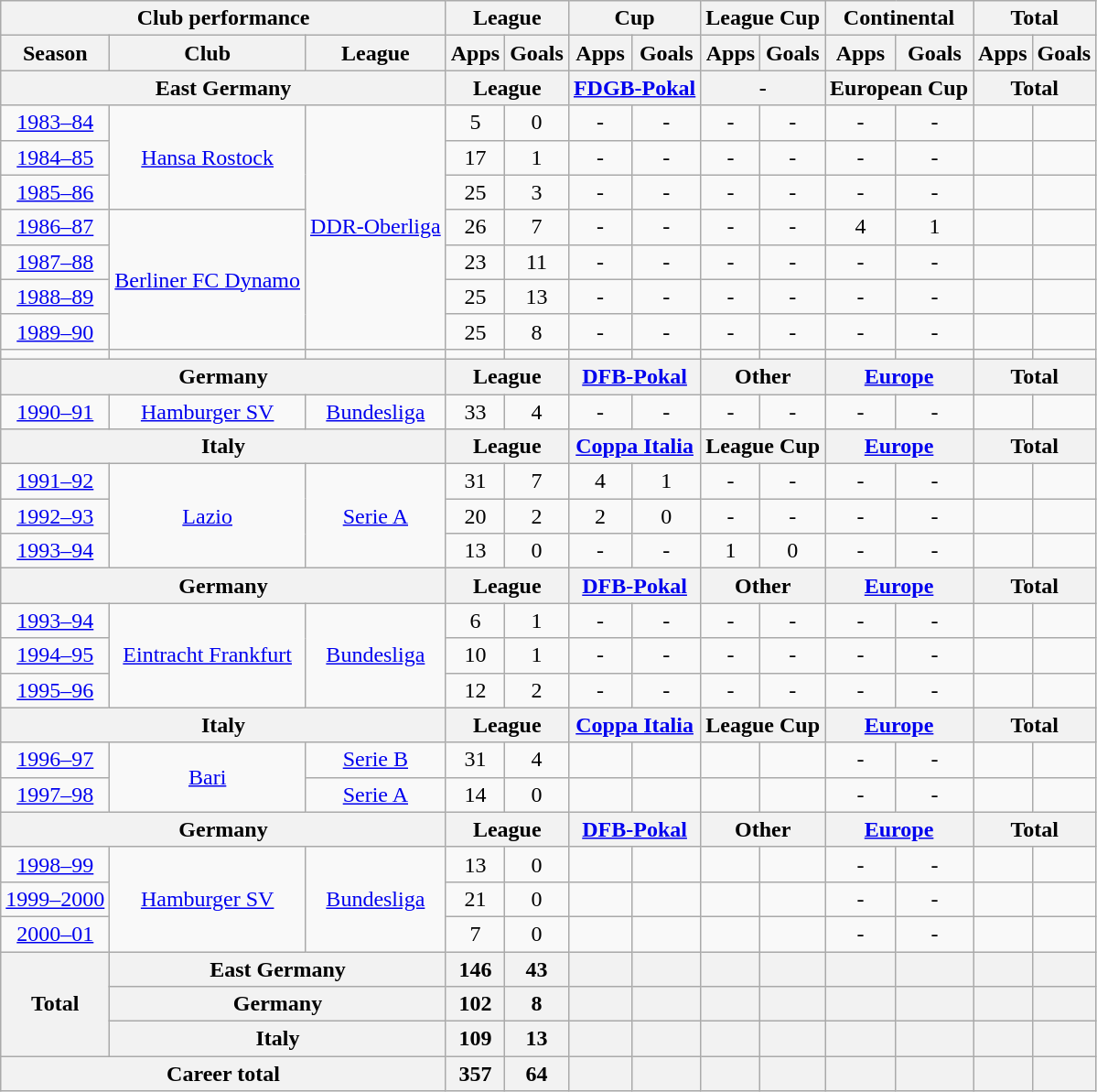<table class="wikitable" style="text-align:center">
<tr>
<th colspan=3>Club performance</th>
<th colspan=2>League</th>
<th colspan=2>Cup</th>
<th colspan=2>League Cup</th>
<th colspan=2>Continental</th>
<th colspan=2>Total</th>
</tr>
<tr>
<th>Season</th>
<th>Club</th>
<th>League</th>
<th>Apps</th>
<th>Goals</th>
<th>Apps</th>
<th>Goals</th>
<th>Apps</th>
<th>Goals</th>
<th>Apps</th>
<th>Goals</th>
<th>Apps</th>
<th>Goals</th>
</tr>
<tr>
<th colspan=3>East Germany</th>
<th colspan=2>League</th>
<th colspan=2><a href='#'>FDGB-Pokal</a></th>
<th colspan=2>-</th>
<th colspan=2>European Cup</th>
<th colspan=2>Total</th>
</tr>
<tr>
<td><a href='#'>1983–84</a></td>
<td rowspan="3"><a href='#'>Hansa Rostock</a></td>
<td rowspan="7"><a href='#'>DDR-Oberliga</a></td>
<td>5</td>
<td>0</td>
<td>-</td>
<td>-</td>
<td>-</td>
<td>-</td>
<td>-</td>
<td>-</td>
<td></td>
<td></td>
</tr>
<tr>
<td><a href='#'>1984–85</a></td>
<td>17</td>
<td>1</td>
<td>-</td>
<td>-</td>
<td>-</td>
<td>-</td>
<td>-</td>
<td>-</td>
<td></td>
<td></td>
</tr>
<tr>
<td><a href='#'>1985–86</a></td>
<td>25</td>
<td>3</td>
<td>-</td>
<td>-</td>
<td>-</td>
<td>-</td>
<td>-</td>
<td>-</td>
<td></td>
<td></td>
</tr>
<tr>
<td><a href='#'>1986–87</a></td>
<td rowspan="4"><a href='#'>Berliner FC Dynamo</a></td>
<td>26</td>
<td>7</td>
<td>-</td>
<td>-</td>
<td>-</td>
<td>-</td>
<td>4</td>
<td>1</td>
<td></td>
<td></td>
</tr>
<tr>
<td><a href='#'>1987–88</a></td>
<td>23</td>
<td>11</td>
<td>-</td>
<td>-</td>
<td>-</td>
<td>-</td>
<td>-</td>
<td>-</td>
<td></td>
<td></td>
</tr>
<tr>
<td><a href='#'>1988–89</a></td>
<td>25</td>
<td>13</td>
<td>-</td>
<td>-</td>
<td>-</td>
<td>-</td>
<td>-</td>
<td>-</td>
<td></td>
<td></td>
</tr>
<tr>
<td><a href='#'>1989–90</a></td>
<td>25</td>
<td>8</td>
<td>-</td>
<td>-</td>
<td>-</td>
<td>-</td>
<td>-</td>
<td>-</td>
<td></td>
<td></td>
</tr>
<tr>
<td></td>
<td></td>
<td></td>
<td></td>
<td></td>
<td></td>
<td></td>
<td></td>
<td></td>
<td></td>
<td></td>
<td></td>
<td></td>
</tr>
<tr>
<th colspan=3>Germany</th>
<th colspan=2>League</th>
<th colspan=2><a href='#'>DFB-Pokal</a></th>
<th colspan=2>Other</th>
<th colspan=2><a href='#'>Europe</a></th>
<th colspan=2>Total</th>
</tr>
<tr>
<td><a href='#'>1990–91</a></td>
<td><a href='#'>Hamburger SV</a></td>
<td><a href='#'>Bundesliga</a></td>
<td>33</td>
<td>4</td>
<td>-</td>
<td>-</td>
<td>-</td>
<td>-</td>
<td>-</td>
<td>-</td>
<td></td>
<td></td>
</tr>
<tr>
<th colspan=3>Italy</th>
<th colspan=2>League</th>
<th colspan=2><a href='#'>Coppa Italia</a></th>
<th colspan=2>League Cup</th>
<th colspan=2><a href='#'>Europe</a></th>
<th colspan=2>Total</th>
</tr>
<tr>
<td><a href='#'>1991–92</a></td>
<td rowspan="3"><a href='#'>Lazio</a></td>
<td rowspan="3"><a href='#'>Serie A</a></td>
<td>31</td>
<td>7</td>
<td>4</td>
<td>1</td>
<td>-</td>
<td>-</td>
<td>-</td>
<td>-</td>
<td></td>
<td></td>
</tr>
<tr>
<td><a href='#'>1992–93</a></td>
<td>20</td>
<td>2</td>
<td>2</td>
<td>0</td>
<td>-</td>
<td>-</td>
<td>-</td>
<td>-</td>
<td></td>
<td></td>
</tr>
<tr>
<td><a href='#'>1993–94</a></td>
<td>13</td>
<td>0</td>
<td>-</td>
<td>-</td>
<td>1</td>
<td>0</td>
<td>-</td>
<td>-</td>
<td></td>
<td></td>
</tr>
<tr>
<th colspan=3>Germany</th>
<th colspan=2>League</th>
<th colspan=2><a href='#'>DFB-Pokal</a></th>
<th colspan=2>Other</th>
<th colspan=2><a href='#'>Europe</a></th>
<th colspan=2>Total</th>
</tr>
<tr>
<td><a href='#'>1993–94</a></td>
<td rowspan="3"><a href='#'>Eintracht Frankfurt</a></td>
<td rowspan="3"><a href='#'>Bundesliga</a></td>
<td>6</td>
<td>1</td>
<td>-</td>
<td>-</td>
<td>-</td>
<td>-</td>
<td>-</td>
<td>-</td>
<td></td>
<td></td>
</tr>
<tr>
<td><a href='#'>1994–95</a></td>
<td>10</td>
<td>1</td>
<td>-</td>
<td>-</td>
<td>-</td>
<td>-</td>
<td>-</td>
<td>-</td>
<td></td>
<td></td>
</tr>
<tr>
<td><a href='#'>1995–96</a></td>
<td>12</td>
<td>2</td>
<td>-</td>
<td>-</td>
<td>-</td>
<td>-</td>
<td>-</td>
<td>-</td>
<td></td>
<td></td>
</tr>
<tr>
<th colspan=3>Italy</th>
<th colspan=2>League</th>
<th colspan=2><a href='#'>Coppa Italia</a></th>
<th colspan=2>League Cup</th>
<th colspan=2><a href='#'>Europe</a></th>
<th colspan=2>Total</th>
</tr>
<tr>
<td><a href='#'>1996–97</a></td>
<td rowspan="2"><a href='#'>Bari</a></td>
<td><a href='#'>Serie B</a></td>
<td>31</td>
<td>4</td>
<td></td>
<td></td>
<td></td>
<td></td>
<td>-</td>
<td>-</td>
<td></td>
<td></td>
</tr>
<tr>
<td><a href='#'>1997–98</a></td>
<td><a href='#'>Serie A</a></td>
<td>14</td>
<td>0</td>
<td></td>
<td></td>
<td></td>
<td></td>
<td>-</td>
<td>-</td>
<td></td>
<td></td>
</tr>
<tr>
<th colspan=3>Germany</th>
<th colspan=2>League</th>
<th colspan=2><a href='#'>DFB-Pokal</a></th>
<th colspan=2>Other</th>
<th colspan=2><a href='#'>Europe</a></th>
<th colspan=2>Total</th>
</tr>
<tr>
<td><a href='#'>1998–99</a></td>
<td rowspan="3"><a href='#'>Hamburger SV</a></td>
<td rowspan="3"><a href='#'>Bundesliga</a></td>
<td>13</td>
<td>0</td>
<td></td>
<td></td>
<td></td>
<td></td>
<td>-</td>
<td>-</td>
<td></td>
<td></td>
</tr>
<tr>
<td><a href='#'>1999–2000</a></td>
<td>21</td>
<td>0</td>
<td></td>
<td></td>
<td></td>
<td></td>
<td>-</td>
<td>-</td>
<td></td>
<td></td>
</tr>
<tr>
<td><a href='#'>2000–01</a></td>
<td>7</td>
<td>0</td>
<td></td>
<td></td>
<td></td>
<td></td>
<td>-</td>
<td>-</td>
<td></td>
<td></td>
</tr>
<tr>
<th rowspan=3>Total</th>
<th colspan=2>East Germany</th>
<th>146</th>
<th>43</th>
<th></th>
<th></th>
<th></th>
<th></th>
<th></th>
<th></th>
<th></th>
<th></th>
</tr>
<tr>
<th colspan=2>Germany</th>
<th>102</th>
<th>8</th>
<th></th>
<th></th>
<th></th>
<th></th>
<th></th>
<th></th>
<th></th>
<th></th>
</tr>
<tr>
<th colspan=2>Italy</th>
<th>109</th>
<th>13</th>
<th></th>
<th></th>
<th></th>
<th></th>
<th></th>
<th></th>
<th></th>
<th></th>
</tr>
<tr>
<th colspan=3>Career total</th>
<th>357</th>
<th>64</th>
<th></th>
<th></th>
<th></th>
<th></th>
<th></th>
<th></th>
<th></th>
<th></th>
</tr>
</table>
